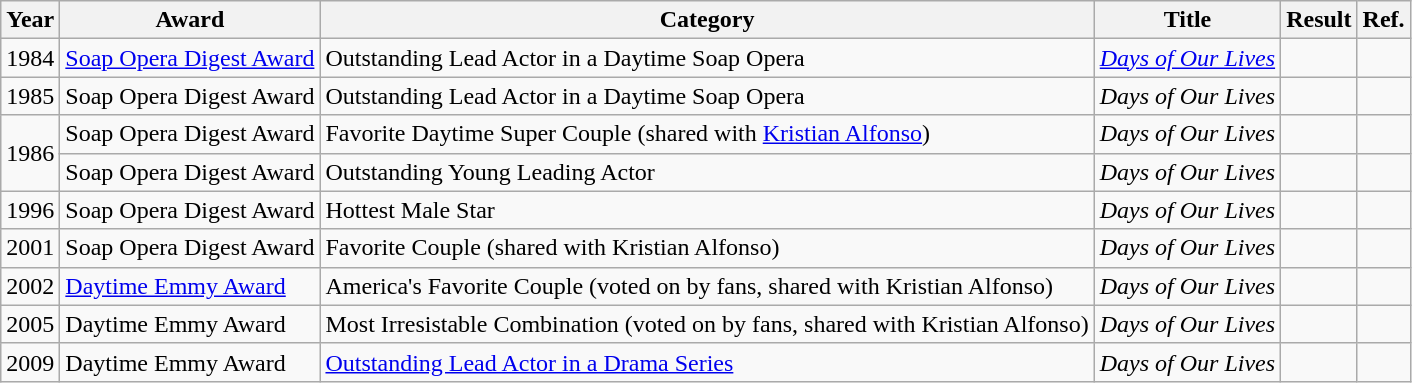<table class="wikitable">
<tr>
<th>Year</th>
<th>Award</th>
<th>Category</th>
<th>Title</th>
<th>Result</th>
<th>Ref.</th>
</tr>
<tr>
<td>1984</td>
<td><a href='#'>Soap Opera Digest Award</a></td>
<td>Outstanding Lead Actor in a Daytime Soap Opera</td>
<td><em><a href='#'>Days of Our Lives</a></em></td>
<td></td>
<td></td>
</tr>
<tr>
<td>1985</td>
<td>Soap Opera Digest Award</td>
<td>Outstanding Lead Actor in a Daytime Soap Opera</td>
<td><em>Days of Our Lives</em></td>
<td></td>
<td></td>
</tr>
<tr>
<td rowspan="2">1986</td>
<td>Soap Opera Digest Award</td>
<td>Favorite Daytime Super Couple (shared with <a href='#'>Kristian Alfonso</a>)</td>
<td><em>Days of Our Lives</em></td>
<td></td>
<td></td>
</tr>
<tr>
<td>Soap Opera Digest Award</td>
<td>Outstanding Young Leading Actor</td>
<td><em>Days of Our Lives</em></td>
<td></td>
<td></td>
</tr>
<tr>
<td>1996</td>
<td>Soap Opera Digest Award</td>
<td>Hottest Male Star</td>
<td><em>Days of Our Lives</em></td>
<td></td>
<td></td>
</tr>
<tr>
<td>2001</td>
<td>Soap Opera Digest Award</td>
<td>Favorite Couple (shared with Kristian Alfonso)</td>
<td><em>Days of Our Lives</em></td>
<td></td>
<td></td>
</tr>
<tr>
<td>2002</td>
<td><a href='#'>Daytime Emmy Award</a></td>
<td>America's Favorite Couple (voted on by fans, shared with Kristian Alfonso)</td>
<td><em>Days of Our Lives</em></td>
<td></td>
<td></td>
</tr>
<tr>
<td>2005</td>
<td>Daytime Emmy Award</td>
<td>Most Irresistable Combination (voted on by fans, shared with Kristian Alfonso)</td>
<td><em>Days of Our Lives</em></td>
<td></td>
<td></td>
</tr>
<tr>
<td>2009</td>
<td>Daytime Emmy Award</td>
<td><a href='#'>Outstanding Lead Actor in a Drama Series</a></td>
<td><em>Days of Our Lives</em></td>
<td></td>
<td></td>
</tr>
</table>
